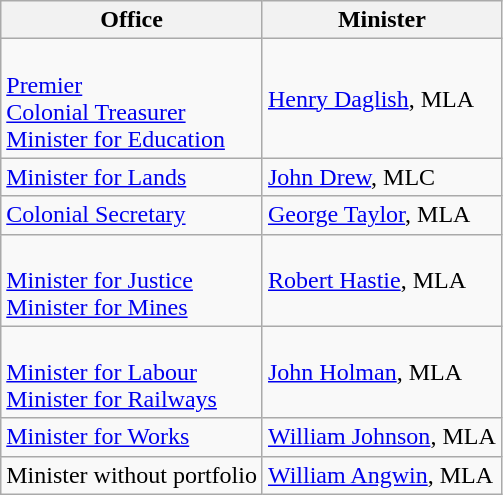<table class="wikitable">
<tr>
<th>Office</th>
<th>Minister</th>
</tr>
<tr>
<td><br><a href='#'>Premier</a><br>
<a href='#'>Colonial Treasurer</a><br>
<a href='#'>Minister for Education</a></td>
<td><a href='#'>Henry Daglish</a>, MLA</td>
</tr>
<tr>
<td><a href='#'>Minister for Lands</a></td>
<td><a href='#'>John Drew</a>, MLC</td>
</tr>
<tr>
<td><a href='#'>Colonial Secretary</a></td>
<td><a href='#'>George Taylor</a>, MLA</td>
</tr>
<tr>
<td><br><a href='#'>Minister for Justice</a><br>
<a href='#'>Minister for Mines</a></td>
<td><a href='#'>Robert Hastie</a>, MLA</td>
</tr>
<tr>
<td><br><a href='#'>Minister for Labour</a><br>
<a href='#'>Minister for Railways</a></td>
<td><a href='#'>John Holman</a>, MLA</td>
</tr>
<tr>
<td><a href='#'>Minister for Works</a></td>
<td><a href='#'>William Johnson</a>, MLA</td>
</tr>
<tr>
<td>Minister without portfolio</td>
<td><a href='#'>William Angwin</a>, MLA</td>
</tr>
</table>
